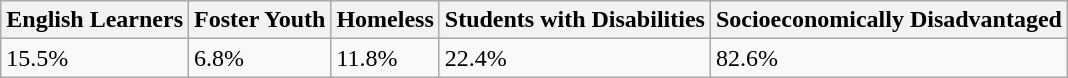<table class="wikitable">
<tr>
<th colspan="3">English Learners</th>
<th colspan="3">Foster Youth</th>
<th colspan="3">Homeless</th>
<th colspan="3">Students with Disabilities</th>
<th colspan="3">Socioeconomically Disadvantaged</th>
</tr>
<tr>
<td colspan="3">15.5%</td>
<td colspan="3">6.8%</td>
<td colspan="3">11.8%</td>
<td colspan="3">22.4%</td>
<td colspan="3">82.6%</td>
</tr>
</table>
